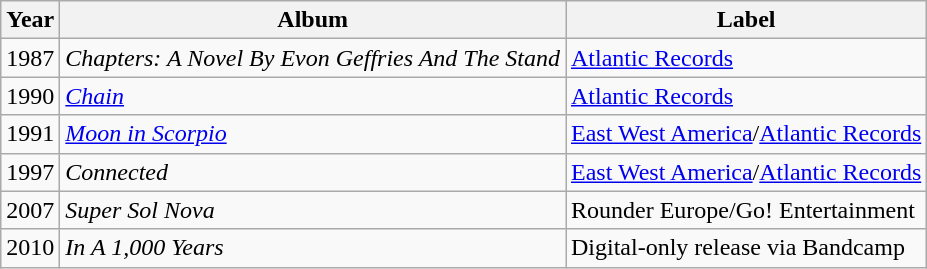<table class="wikitable" border="1">
<tr>
<th>Year</th>
<th>Album</th>
<th>Label</th>
</tr>
<tr>
<td>1987</td>
<td><em>Chapters: A Novel By Evon Geffries And The Stand</em></td>
<td><a href='#'>Atlantic Records</a></td>
</tr>
<tr>
<td>1990</td>
<td><em><a href='#'>Chain</a></em></td>
<td><a href='#'>Atlantic Records</a></td>
</tr>
<tr>
<td>1991</td>
<td><em><a href='#'>Moon in Scorpio</a></em></td>
<td><a href='#'>East West America</a>/<a href='#'>Atlantic Records</a></td>
</tr>
<tr>
<td>1997</td>
<td><em>Connected</em></td>
<td><a href='#'>East West America</a>/<a href='#'>Atlantic Records</a></td>
</tr>
<tr>
<td>2007</td>
<td><em>Super Sol Nova</em></td>
<td>Rounder Europe/Go! Entertainment</td>
</tr>
<tr>
<td>2010</td>
<td><em>In A 1,000 Years</em></td>
<td>Digital-only release via Bandcamp</td>
</tr>
</table>
